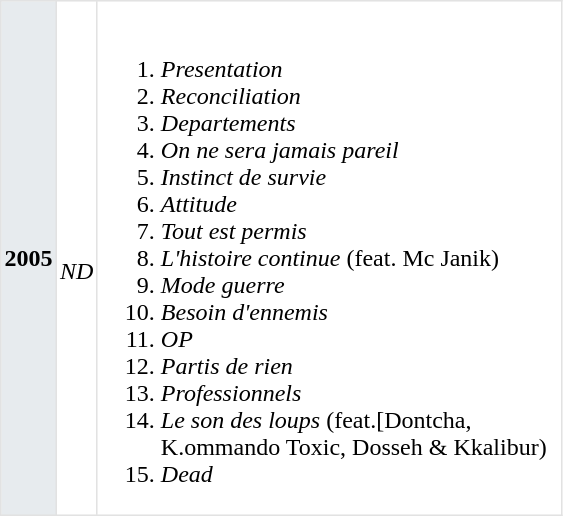<table class="toccolours" border=1 cellpadding=2 cellspacing=0 style="float: lleft; width: 375px; margin: 0 0 1em 1em; border-collapse: collapse; border: 1px solid #E2E2E2;">
<tr>
<th bgcolor="#E7EBEE">2005</th>
<td><br><em>ND</em></td>
<td><br><ol><li><em>Presentation</em></li><li><em>Reconciliation</em></li><li><em>Departements</em></li><li><em>On ne sera jamais pareil</em></li><li><em>Instinct de survie</em></li><li><em>Attitude</em></li><li><em>Tout est permis</em></li><li><em>L'histoire continue</em> (feat. Mc Janik)</li><li><em>Mode guerre</em></li><li><em>Besoin d'ennemis</em></li><li><em>OP</em></li><li><em>Partis de rien</em></li><li><em>Professionnels</em></li><li><em>Le son des loups</em> (feat.[Dontcha, K.ommando Toxic, Dosseh & Kkalibur)</li><li><em>Dead</em></li></ol></td>
</tr>
</table>
